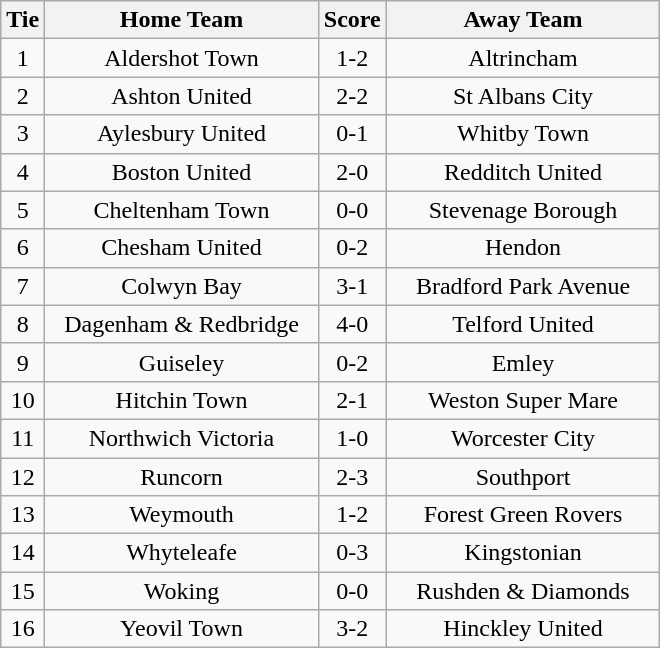<table class="wikitable" style="text-align:center;">
<tr>
<th width=20>Tie</th>
<th width=175>Home Team</th>
<th width=20>Score</th>
<th width=175>Away Team</th>
</tr>
<tr>
<td>1</td>
<td>Aldershot Town</td>
<td>1-2</td>
<td>Altrincham</td>
</tr>
<tr>
<td>2</td>
<td>Ashton United</td>
<td>2-2</td>
<td>St Albans City</td>
</tr>
<tr>
<td>3</td>
<td>Aylesbury United</td>
<td>0-1</td>
<td>Whitby Town</td>
</tr>
<tr>
<td>4</td>
<td>Boston United</td>
<td>2-0</td>
<td>Redditch United</td>
</tr>
<tr>
<td>5</td>
<td>Cheltenham Town</td>
<td>0-0</td>
<td>Stevenage Borough</td>
</tr>
<tr>
<td>6</td>
<td>Chesham United</td>
<td>0-2</td>
<td>Hendon</td>
</tr>
<tr>
<td>7</td>
<td>Colwyn Bay</td>
<td>3-1</td>
<td>Bradford Park Avenue</td>
</tr>
<tr>
<td>8</td>
<td>Dagenham & Redbridge</td>
<td>4-0</td>
<td>Telford United</td>
</tr>
<tr>
<td>9</td>
<td>Guiseley</td>
<td>0-2</td>
<td>Emley</td>
</tr>
<tr>
<td>10</td>
<td>Hitchin Town</td>
<td>2-1</td>
<td>Weston Super Mare</td>
</tr>
<tr>
<td>11</td>
<td>Northwich Victoria</td>
<td>1-0</td>
<td>Worcester City</td>
</tr>
<tr>
<td>12</td>
<td>Runcorn</td>
<td>2-3</td>
<td>Southport</td>
</tr>
<tr>
<td>13</td>
<td>Weymouth</td>
<td>1-2</td>
<td>Forest Green Rovers</td>
</tr>
<tr>
<td>14</td>
<td>Whyteleafe</td>
<td>0-3</td>
<td>Kingstonian</td>
</tr>
<tr>
<td>15</td>
<td>Woking</td>
<td>0-0</td>
<td>Rushden & Diamonds</td>
</tr>
<tr>
<td>16</td>
<td>Yeovil Town</td>
<td>3-2</td>
<td>Hinckley United</td>
</tr>
</table>
